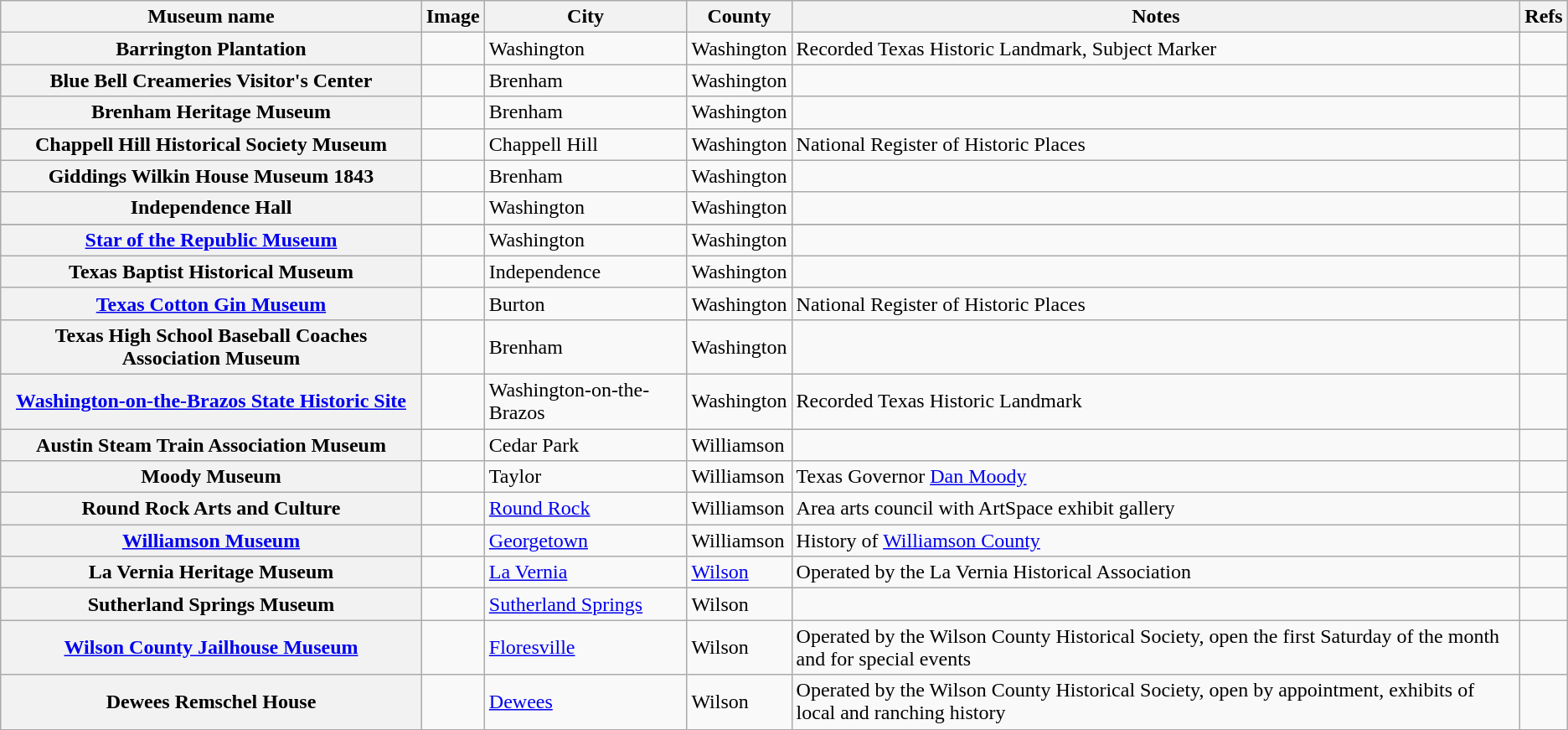<table class="wikitable sortable plainrowheaders">
<tr>
<th scope="col">Museum name</th>
<th scope="col"  class="unsortable">Image</th>
<th scope="col">City</th>
<th scope="col">County</th>
<th scope="col">Notes</th>
<th scope="col" class="unsortable">Refs</th>
</tr>
<tr>
<th scope="row">Barrington Plantation</th>
<td></td>
<td>Washington</td>
<td>Washington</td>
<td>Recorded Texas Historic Landmark, Subject Marker</td>
<td align="center"></td>
</tr>
<tr>
<th scope="row">Blue Bell Creameries Visitor's Center</th>
<td></td>
<td>Brenham</td>
<td>Washington</td>
<td></td>
<td align="center"></td>
</tr>
<tr>
<th scope="row">Brenham Heritage Museum</th>
<td></td>
<td>Brenham</td>
<td>Washington</td>
<td></td>
<td align="center"></td>
</tr>
<tr>
<th scope="row">Chappell Hill Historical Society Museum</th>
<td></td>
<td>Chappell Hill</td>
<td>Washington</td>
<td>National Register of Historic Places</td>
<td align="center"></td>
</tr>
<tr>
<th scope="row">Giddings Wilkin House Museum 1843</th>
<td></td>
<td>Brenham</td>
<td>Washington</td>
<td></td>
<td align="center"></td>
</tr>
<tr>
<th scope="row">Independence Hall</th>
<td></td>
<td>Washington</td>
<td>Washington</td>
<td></td>
<td align="center"></td>
</tr>
<tr>
</tr>
<tr>
<th scope="row"><a href='#'>Star of the Republic Museum</a></th>
<td></td>
<td>Washington</td>
<td>Washington</td>
<td></td>
<td align="center"></td>
</tr>
<tr>
<th scope="row">Texas Baptist Historical Museum</th>
<td></td>
<td>Independence</td>
<td>Washington</td>
<td></td>
<td align="center"></td>
</tr>
<tr>
<th scope="row"><a href='#'>Texas Cotton Gin Museum</a></th>
<td></td>
<td>Burton</td>
<td>Washington</td>
<td>National Register of Historic Places</td>
<td align="center"></td>
</tr>
<tr>
<th scope="row">Texas High School Baseball Coaches Association Museum</th>
<td></td>
<td>Brenham</td>
<td>Washington</td>
<td></td>
<td align="center"></td>
</tr>
<tr>
<th scope="row"><a href='#'>Washington-on-the-Brazos State Historic Site</a></th>
<td></td>
<td>Washington-on-the-Brazos</td>
<td>Washington</td>
<td>Recorded Texas Historic Landmark</td>
<td align="center"></td>
</tr>
<tr>
<th scope="row">Austin Steam Train Association Museum</th>
<td></td>
<td>Cedar Park</td>
<td>Williamson</td>
<td></td>
<td align="center"></td>
</tr>
<tr>
<th scope="row">Moody Museum</th>
<td></td>
<td>Taylor</td>
<td>Williamson</td>
<td>Texas Governor <a href='#'>Dan Moody</a></td>
<td align="center"></td>
</tr>
<tr>
<th scope="row">Round Rock Arts and Culture</th>
<td></td>
<td><a href='#'>Round Rock</a></td>
<td>Williamson</td>
<td>Area arts council with ArtSpace exhibit gallery</td>
<td align="center"></td>
</tr>
<tr>
<th scope="row"><a href='#'>Williamson Museum</a></th>
<td></td>
<td><a href='#'>Georgetown</a></td>
<td>Williamson</td>
<td>History of <a href='#'>Williamson County</a></td>
<td align="center"></td>
</tr>
<tr>
<th scope="row">La Vernia Heritage Museum</th>
<td></td>
<td><a href='#'>La Vernia</a></td>
<td><a href='#'>Wilson</a></td>
<td>Operated by the La Vernia Historical Association</td>
<td align="center"></td>
</tr>
<tr>
<th scope="row">Sutherland Springs Museum</th>
<td></td>
<td><a href='#'>Sutherland Springs</a></td>
<td>Wilson</td>
<td></td>
<td align="center"></td>
</tr>
<tr>
<th scope="row"><a href='#'>Wilson County Jailhouse Museum</a></th>
<td></td>
<td><a href='#'>Floresville</a></td>
<td>Wilson</td>
<td>Operated by the Wilson County Historical Society, open the first Saturday of the month and for special events</td>
<td align="center"></td>
</tr>
<tr>
<th scope="row">Dewees Remschel House</th>
<td></td>
<td><a href='#'>Dewees</a></td>
<td>Wilson</td>
<td>Operated by the Wilson County Historical Society, open by appointment, exhibits of local and ranching history</td>
<td align="center"></td>
</tr>
</table>
